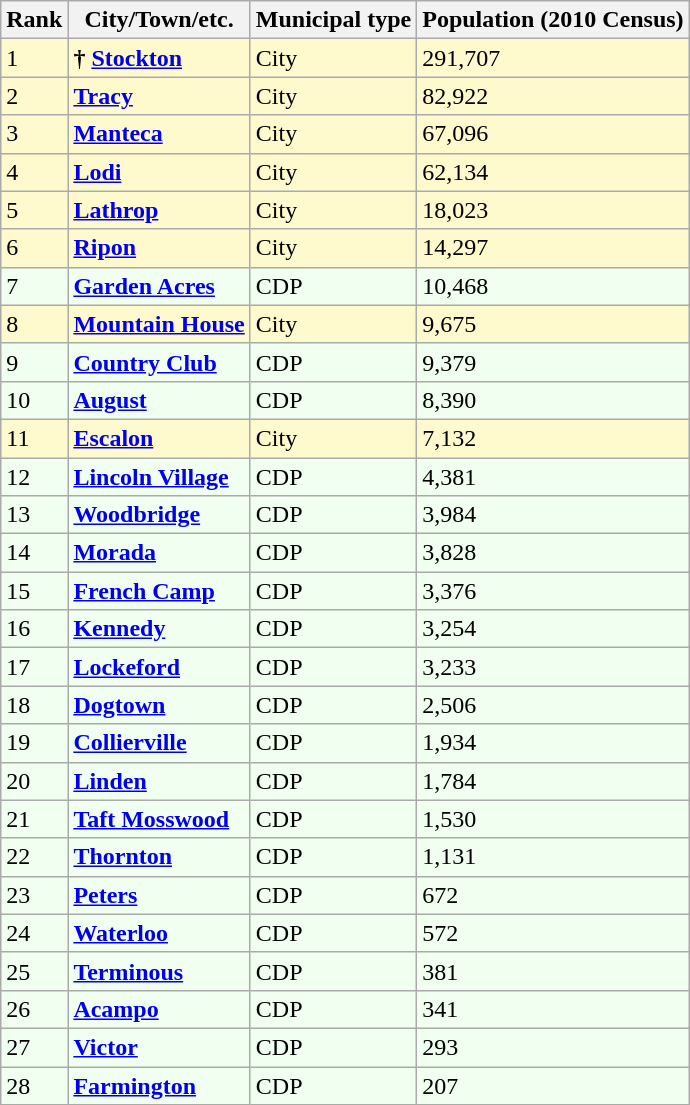<table class="wikitable sortable">
<tr>
<th>Rank</th>
<th>City/Town/etc.</th>
<th>Municipal type</th>
<th>Population (2010 Census)</th>
</tr>
<tr style="background-color:#FFFACD;">
<td>1</td>
<td><strong>†</strong> <strong><a href='#'>Stockton</a></strong></td>
<td>City</td>
<td>291,707</td>
</tr>
<tr style="background-color:#FFFACD;">
<td>2</td>
<td><strong><a href='#'>Tracy</a></strong></td>
<td>City</td>
<td>82,922</td>
</tr>
<tr style="background-color:#FFFACD;">
<td>3</td>
<td><strong><a href='#'>Manteca</a></strong></td>
<td>City</td>
<td>67,096</td>
</tr>
<tr style="background-color:#FFFACD;">
<td>4</td>
<td><strong><a href='#'>Lodi</a></strong></td>
<td>City</td>
<td>62,134</td>
</tr>
<tr style="background-color:#FFFACD;">
<td>5</td>
<td><strong><a href='#'>Lathrop</a></strong></td>
<td>City</td>
<td>18,023</td>
</tr>
<tr style="background-color:#FFFACD;">
<td>6</td>
<td><strong><a href='#'>Ripon</a></strong></td>
<td>City</td>
<td>14,297</td>
</tr>
<tr style="background-color:#F0FFF0;">
<td>7</td>
<td><strong><a href='#'>Garden Acres</a></strong></td>
<td>CDP</td>
<td>10,468</td>
</tr>
<tr style="background-color:#FFFACD;">
<td>8</td>
<td><strong><a href='#'>Mountain House</a></strong></td>
<td>City</td>
<td>9,675</td>
</tr>
<tr style="background-color:#F0FFF0;">
<td>9</td>
<td><strong><a href='#'>Country Club</a></strong></td>
<td>CDP</td>
<td>9,379</td>
</tr>
<tr style="background-color:#F0FFF0;">
<td>10</td>
<td><strong><a href='#'>August</a></strong></td>
<td>CDP</td>
<td>8,390</td>
</tr>
<tr style="background-color:#FFFACD;">
<td>11</td>
<td><strong><a href='#'>Escalon</a></strong></td>
<td>City</td>
<td>7,132</td>
</tr>
<tr style="background-color:#F0FFF0;">
<td>12</td>
<td><strong><a href='#'>Lincoln Village</a></strong></td>
<td>CDP</td>
<td>4,381</td>
</tr>
<tr style="background-color:#F0FFF0;">
<td>13</td>
<td><strong><a href='#'>Woodbridge</a></strong></td>
<td>CDP</td>
<td>3,984</td>
</tr>
<tr style="background-color:#F0FFF0;">
<td>14</td>
<td><strong><a href='#'>Morada</a></strong></td>
<td>CDP</td>
<td>3,828</td>
</tr>
<tr style="background-color:#F0FFF0;">
<td>15</td>
<td><strong><a href='#'>French Camp</a></strong></td>
<td>CDP</td>
<td>3,376</td>
</tr>
<tr style="background-color:#F0FFF0;">
<td>16</td>
<td><strong><a href='#'>Kennedy</a></strong></td>
<td>CDP</td>
<td>3,254</td>
</tr>
<tr style="background-color:#F0FFF0;">
<td>17</td>
<td><strong><a href='#'>Lockeford</a></strong></td>
<td>CDP</td>
<td>3,233</td>
</tr>
<tr style="background-color:#F0FFF0;">
<td>18</td>
<td><strong><a href='#'>Dogtown</a></strong></td>
<td>CDP</td>
<td>2,506</td>
</tr>
<tr style="background-color:#F0FFF0;">
<td>19</td>
<td><strong><a href='#'>Collierville</a></strong></td>
<td>CDP</td>
<td>1,934</td>
</tr>
<tr style="background-color:#F0FFF0;">
<td>20</td>
<td><strong><a href='#'>Linden</a></strong></td>
<td>CDP</td>
<td>1,784</td>
</tr>
<tr style="background-color:#F0FFF0;">
<td>21</td>
<td><strong><a href='#'>Taft Mosswood</a></strong></td>
<td>CDP</td>
<td>1,530</td>
</tr>
<tr style="background-color:#F0FFF0;">
<td>22</td>
<td><strong><a href='#'>Thornton</a></strong></td>
<td>CDP</td>
<td>1,131</td>
</tr>
<tr style="background-color:#F0FFF0;">
<td>23</td>
<td><strong><a href='#'>Peters</a></strong></td>
<td>CDP</td>
<td>672</td>
</tr>
<tr style="background-color:#F0FFF0;">
<td>24</td>
<td><strong><a href='#'>Waterloo</a></strong></td>
<td>CDP</td>
<td>572</td>
</tr>
<tr style="background-color:#F0FFF0;">
<td>25</td>
<td><strong><a href='#'>Terminous</a></strong></td>
<td>CDP</td>
<td>381</td>
</tr>
<tr style="background-color:#F0FFF0;">
<td>26</td>
<td><strong><a href='#'>Acampo</a></strong></td>
<td>CDP</td>
<td>341</td>
</tr>
<tr style="background-color:#F0FFF0;">
<td>27</td>
<td><strong><a href='#'>Victor</a></strong></td>
<td>CDP</td>
<td>293</td>
</tr>
<tr style="background-color:#F0FFF0;">
<td>28</td>
<td><strong><a href='#'>Farmington</a></strong></td>
<td>CDP</td>
<td>207</td>
</tr>
</table>
